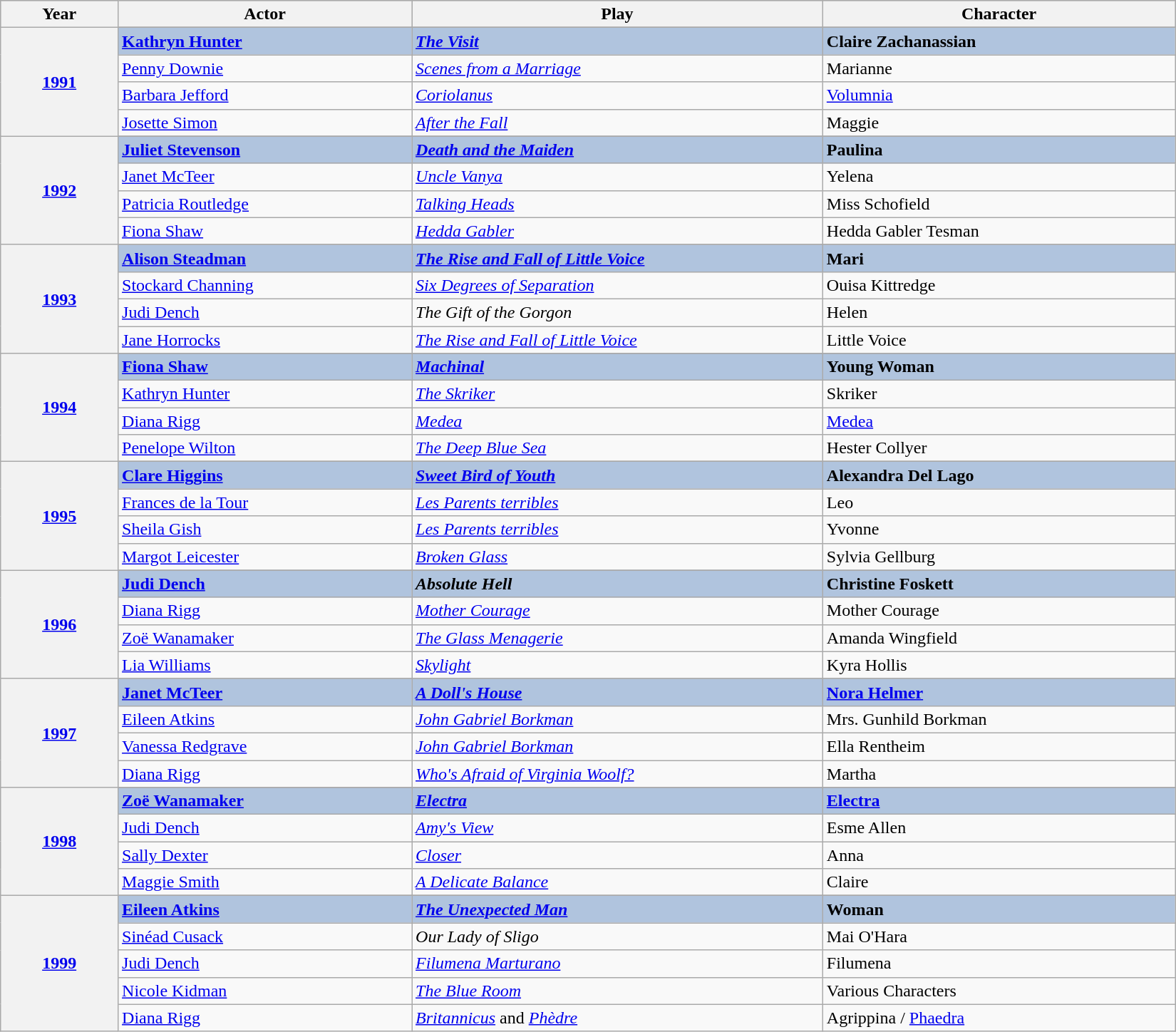<table class="wikitable" style="width:87%;">
<tr style="background:#bebebe;">
<th style="width:10%;">Year</th>
<th style="width:25%;">Actor</th>
<th style="width:35%;">Play</th>
<th style="width:30%;">Character</th>
</tr>
<tr>
<th rowspan="5" style="text-align:center;"><a href='#'>1991</a></th>
</tr>
<tr style="background:#B0C4DE">
<td><strong><a href='#'>Kathryn Hunter</a></strong></td>
<td><strong><em><a href='#'>The Visit</a></em></strong></td>
<td><strong>Claire Zachanassian</strong></td>
</tr>
<tr>
<td><a href='#'>Penny Downie</a></td>
<td><em><a href='#'>Scenes from a Marriage</a></em></td>
<td>Marianne</td>
</tr>
<tr>
<td><a href='#'>Barbara Jefford</a></td>
<td><em><a href='#'>Coriolanus</a></em></td>
<td><a href='#'>Volumnia</a></td>
</tr>
<tr>
<td><a href='#'>Josette Simon</a></td>
<td><em><a href='#'>After the Fall</a></em></td>
<td>Maggie</td>
</tr>
<tr>
<th rowspan="5" align="center"><a href='#'>1992</a></th>
</tr>
<tr style="background:#B0C4DE">
<td><strong><a href='#'>Juliet Stevenson</a></strong></td>
<td><strong><em><a href='#'>Death and the Maiden</a></em></strong></td>
<td><strong>Paulina</strong></td>
</tr>
<tr>
<td><a href='#'>Janet McTeer</a></td>
<td><em><a href='#'>Uncle Vanya</a></em></td>
<td>Yelena</td>
</tr>
<tr>
<td><a href='#'>Patricia Routledge</a></td>
<td><em><a href='#'>Talking Heads</a></em></td>
<td>Miss Schofield</td>
</tr>
<tr>
<td><a href='#'>Fiona Shaw</a></td>
<td><em><a href='#'>Hedda Gabler</a></em></td>
<td>Hedda Gabler Tesman</td>
</tr>
<tr>
<th rowspan="5" align="center"><a href='#'>1993</a></th>
</tr>
<tr style="background:#B0C4DE">
<td><strong><a href='#'>Alison Steadman</a></strong></td>
<td><strong><em><a href='#'>The Rise and Fall of Little Voice</a></em></strong></td>
<td><strong>Mari</strong></td>
</tr>
<tr>
<td><a href='#'>Stockard Channing</a></td>
<td><em><a href='#'>Six Degrees of Separation</a></em></td>
<td>Ouisa Kittredge</td>
</tr>
<tr>
<td><a href='#'>Judi Dench</a></td>
<td><em>The Gift of the Gorgon</em></td>
<td>Helen</td>
</tr>
<tr>
<td><a href='#'>Jane Horrocks</a></td>
<td><em><a href='#'>The Rise and Fall of Little Voice</a></em></td>
<td>Little Voice</td>
</tr>
<tr>
<th rowspan="5" align="center"><a href='#'>1994</a></th>
</tr>
<tr style="background:#B0C4DE">
<td><strong><a href='#'>Fiona Shaw</a></strong></td>
<td><strong><em><a href='#'>Machinal</a></em></strong></td>
<td><strong>Young Woman</strong></td>
</tr>
<tr>
<td><a href='#'>Kathryn Hunter</a></td>
<td><em><a href='#'>The Skriker</a></em></td>
<td>Skriker</td>
</tr>
<tr>
<td><a href='#'>Diana Rigg</a></td>
<td><em><a href='#'>Medea</a></em></td>
<td><a href='#'>Medea</a></td>
</tr>
<tr>
<td><a href='#'>Penelope Wilton</a></td>
<td><em><a href='#'>The Deep Blue Sea</a></em></td>
<td>Hester Collyer</td>
</tr>
<tr>
<th rowspan="5" align="center"><a href='#'>1995</a></th>
</tr>
<tr style="background:#B0C4DE">
<td><strong><a href='#'>Clare Higgins</a></strong></td>
<td><strong><em><a href='#'>Sweet Bird of Youth</a></em></strong></td>
<td><strong>Alexandra Del Lago</strong></td>
</tr>
<tr>
<td><a href='#'>Frances de la Tour</a></td>
<td><em><a href='#'>Les Parents terribles</a></em></td>
<td>Leo</td>
</tr>
<tr>
<td><a href='#'>Sheila Gish</a></td>
<td><em><a href='#'>Les Parents terribles</a></em></td>
<td>Yvonne</td>
</tr>
<tr>
<td><a href='#'>Margot Leicester</a></td>
<td><em><a href='#'>Broken Glass</a></em></td>
<td>Sylvia Gellburg</td>
</tr>
<tr>
<th rowspan="5" align="center"><a href='#'>1996</a></th>
</tr>
<tr style="background:#B0C4DE">
<td><strong><a href='#'>Judi Dench</a></strong></td>
<td><strong><em>Absolute Hell</em></strong></td>
<td><strong>Christine Foskett</strong></td>
</tr>
<tr>
<td><a href='#'>Diana Rigg</a></td>
<td><em><a href='#'>Mother Courage</a></em></td>
<td>Mother Courage</td>
</tr>
<tr>
<td><a href='#'>Zoë Wanamaker</a></td>
<td><em><a href='#'>The Glass Menagerie</a></em></td>
<td>Amanda Wingfield</td>
</tr>
<tr>
<td><a href='#'>Lia Williams</a></td>
<td><em><a href='#'>Skylight</a></em></td>
<td>Kyra Hollis</td>
</tr>
<tr>
<th rowspan="5" align="center"><a href='#'>1997</a></th>
</tr>
<tr style="background:#B0C4DE">
<td><strong><a href='#'>Janet McTeer</a></strong></td>
<td><strong><em><a href='#'>A Doll's House</a></em></strong></td>
<td><strong><a href='#'>Nora Helmer</a></strong></td>
</tr>
<tr>
<td><a href='#'>Eileen Atkins</a></td>
<td><em><a href='#'>John Gabriel Borkman</a></em></td>
<td>Mrs. Gunhild Borkman</td>
</tr>
<tr>
<td><a href='#'>Vanessa Redgrave</a></td>
<td><em><a href='#'>John Gabriel Borkman</a></em></td>
<td>Ella Rentheim</td>
</tr>
<tr>
<td><a href='#'>Diana Rigg</a></td>
<td><em><a href='#'>Who's Afraid of Virginia Woolf?</a></em></td>
<td>Martha</td>
</tr>
<tr>
<th rowspan="5" align="center"><a href='#'>1998</a></th>
</tr>
<tr style="background:#B0C4DE">
<td><strong><a href='#'>Zoë Wanamaker</a></strong></td>
<td><strong><em><a href='#'>Electra</a></em></strong></td>
<td><strong><a href='#'>Electra</a></strong></td>
</tr>
<tr>
<td><a href='#'>Judi Dench</a></td>
<td><em><a href='#'>Amy's View</a></em></td>
<td>Esme Allen</td>
</tr>
<tr>
<td><a href='#'>Sally Dexter</a></td>
<td><em><a href='#'>Closer</a></em></td>
<td>Anna</td>
</tr>
<tr>
<td><a href='#'>Maggie Smith</a></td>
<td><em><a href='#'>A Delicate Balance</a></em></td>
<td>Claire</td>
</tr>
<tr>
<th rowspan="6" align="center"><a href='#'>1999</a></th>
</tr>
<tr style="background:#B0C4DE">
<td><strong><a href='#'>Eileen Atkins</a></strong></td>
<td><strong><em><a href='#'>The Unexpected Man</a></em></strong></td>
<td><strong>Woman</strong></td>
</tr>
<tr>
<td><a href='#'>Sinéad Cusack</a></td>
<td><em>Our Lady of Sligo</em></td>
<td>Mai O'Hara</td>
</tr>
<tr>
<td><a href='#'>Judi Dench</a></td>
<td><em><a href='#'>Filumena Marturano</a></em></td>
<td>Filumena</td>
</tr>
<tr>
<td><a href='#'>Nicole Kidman</a></td>
<td><em><a href='#'>The Blue Room</a></em></td>
<td>Various Characters</td>
</tr>
<tr>
<td><a href='#'>Diana Rigg</a></td>
<td><em><a href='#'>Britannicus</a></em> and <em><a href='#'>Phèdre</a></em></td>
<td>Agrippina / <a href='#'>Phaedra</a></td>
</tr>
</table>
